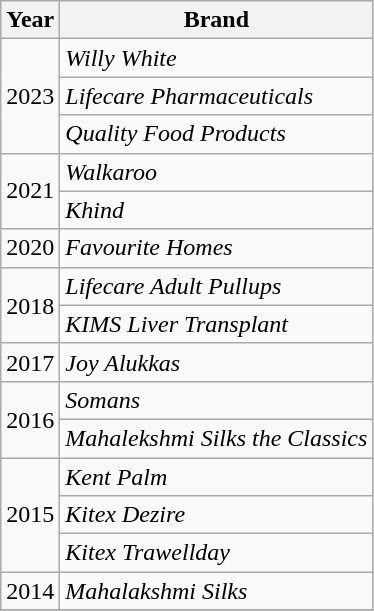<table class = "sortable wikitable">
<tr>
<th>Year</th>
<th>Brand</th>
</tr>
<tr |->
<td rowspan="3">2023</td>
<td><em>Willy White</em></td>
</tr>
<tr>
<td><em>Lifecare Pharmaceuticals</em></td>
</tr>
<tr>
<td><em>Quality Food Products</em></td>
</tr>
<tr>
<td rowspan="2">2021</td>
<td><em>Walkaroo</em></td>
</tr>
<tr>
<td><em>Khind</em></td>
</tr>
<tr>
<td rowspan="1">2020</td>
<td><em>Favourite Homes</em></td>
</tr>
<tr>
<td rowspan="2">2018</td>
<td><em>Lifecare Adult Pullups</em></td>
</tr>
<tr>
<td><em>KIMS Liver Transplant</em></td>
</tr>
<tr>
<td rowspan="1">2017</td>
<td><em>Joy Alukkas</em></td>
</tr>
<tr>
<td rowspan="2">2016</td>
<td><em>Somans</em></td>
</tr>
<tr>
<td><em>Mahalekshmi Silks the Classics</em></td>
</tr>
<tr>
<td rowspan="3">2015</td>
<td><em>Kent Palm</em></td>
</tr>
<tr>
<td><em>Kitex Dezire</em></td>
</tr>
<tr>
<td><em>Kitex Trawellday</em></td>
</tr>
<tr>
<td rowspan="1">2014</td>
<td><em>Mahalakshmi Silks</em></td>
</tr>
<tr>
</tr>
</table>
